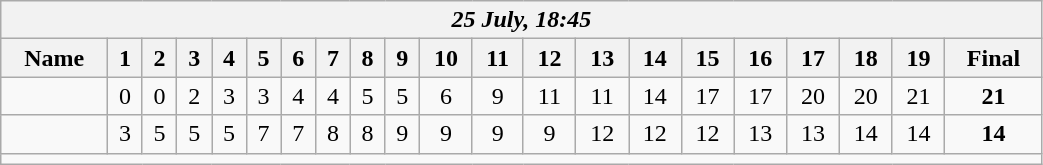<table class=wikitable style="text-align:center; width: 55%">
<tr>
<th colspan=21><em>25 July, 18:45</em></th>
</tr>
<tr>
<th>Name</th>
<th>1</th>
<th>2</th>
<th>3</th>
<th>4</th>
<th>5</th>
<th>6</th>
<th>7</th>
<th>8</th>
<th>9</th>
<th>10</th>
<th>11</th>
<th>12</th>
<th>13</th>
<th>14</th>
<th>15</th>
<th>16</th>
<th>17</th>
<th>18</th>
<th>19</th>
<th>Final</th>
</tr>
<tr>
<td align=left><strong></strong></td>
<td>0</td>
<td>0</td>
<td>2</td>
<td>3</td>
<td>3</td>
<td>4</td>
<td>4</td>
<td>5</td>
<td>5</td>
<td>6</td>
<td>9</td>
<td>11</td>
<td>11</td>
<td>14</td>
<td>17</td>
<td>17</td>
<td>20</td>
<td>20</td>
<td>21</td>
<td><strong>21</strong></td>
</tr>
<tr>
<td align=left></td>
<td>3</td>
<td>5</td>
<td>5</td>
<td>5</td>
<td>7</td>
<td>7</td>
<td>8</td>
<td>8</td>
<td>9</td>
<td>9</td>
<td>9</td>
<td>9</td>
<td>12</td>
<td>12</td>
<td>12</td>
<td>13</td>
<td>13</td>
<td>14</td>
<td>14</td>
<td><strong>14</strong></td>
</tr>
<tr>
<td colspan=21></td>
</tr>
</table>
